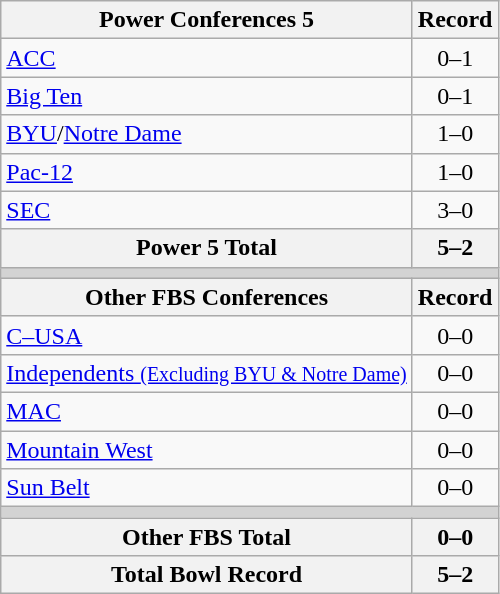<table class="wikitable">
<tr>
<th>Power Conferences 5</th>
<th>Record</th>
</tr>
<tr>
<td><a href='#'>ACC</a></td>
<td align=center>0–1</td>
</tr>
<tr>
<td><a href='#'>Big Ten</a></td>
<td align=center>0–1</td>
</tr>
<tr>
<td><a href='#'>BYU</a>/<a href='#'>Notre Dame</a></td>
<td align=center>1–0</td>
</tr>
<tr>
<td><a href='#'>Pac-12</a></td>
<td align=center>1–0</td>
</tr>
<tr>
<td><a href='#'>SEC</a></td>
<td align=center>3–0</td>
</tr>
<tr>
<th>Power 5 Total</th>
<th>5–2</th>
</tr>
<tr>
<th colspan="2" style="background:lightgrey;"></th>
</tr>
<tr>
<th>Other FBS Conferences</th>
<th>Record</th>
</tr>
<tr>
<td><a href='#'>C–USA</a></td>
<td align=center>0–0</td>
</tr>
<tr>
<td><a href='#'>Independents <small>(Excluding BYU & Notre Dame)</small></a></td>
<td align=center>0–0</td>
</tr>
<tr>
<td><a href='#'>MAC</a></td>
<td align=center>0–0</td>
</tr>
<tr>
<td><a href='#'>Mountain West</a></td>
<td align=center>0–0</td>
</tr>
<tr>
<td><a href='#'>Sun Belt</a></td>
<td align=center>0–0</td>
</tr>
<tr>
<th colspan="2" style="background:lightgrey;"></th>
</tr>
<tr>
<th>Other FBS Total</th>
<th>0–0</th>
</tr>
<tr>
<th>Total Bowl Record</th>
<th>5–2</th>
</tr>
</table>
